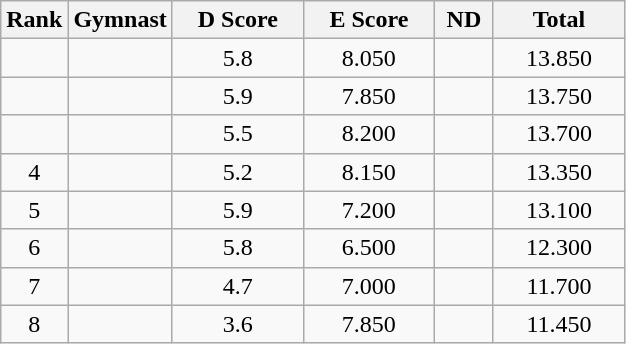<table class="wikitable" style="text-align:center">
<tr>
<th>Rank</th>
<th>Gymnast</th>
<th style="width:5em">D Score</th>
<th style="width:5em">E Score</th>
<th style="width:2em">ND</th>
<th style="width:5em">Total</th>
</tr>
<tr>
<td></td>
<td align=left></td>
<td>5.8</td>
<td>8.050</td>
<td></td>
<td>13.850</td>
</tr>
<tr>
<td></td>
<td align=left></td>
<td>5.9</td>
<td>7.850</td>
<td></td>
<td>13.750</td>
</tr>
<tr>
<td></td>
<td align=left></td>
<td>5.5</td>
<td>8.200</td>
<td></td>
<td>13.700</td>
</tr>
<tr>
<td>4</td>
<td align=left></td>
<td>5.2</td>
<td>8.150</td>
<td></td>
<td>13.350</td>
</tr>
<tr>
<td>5</td>
<td align=left></td>
<td>5.9</td>
<td>7.200</td>
<td></td>
<td>13.100</td>
</tr>
<tr>
<td>6</td>
<td align=left></td>
<td>5.8</td>
<td>6.500</td>
<td></td>
<td>12.300</td>
</tr>
<tr>
<td>7</td>
<td align=left></td>
<td>4.7</td>
<td>7.000</td>
<td></td>
<td>11.700</td>
</tr>
<tr>
<td>8</td>
<td align=left></td>
<td>3.6</td>
<td>7.850</td>
<td></td>
<td>11.450</td>
</tr>
</table>
